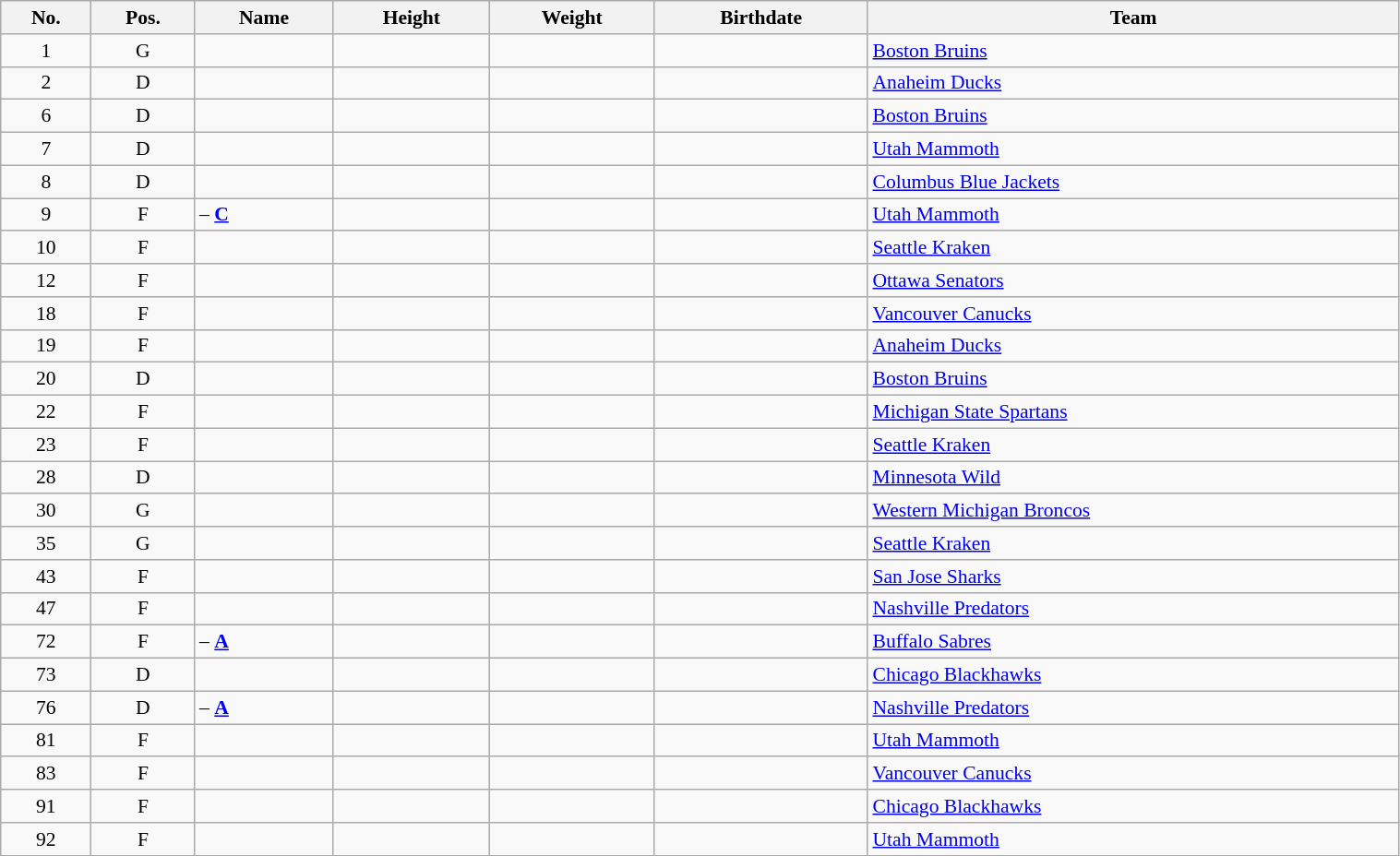<table width="80%" class="wikitable sortable" style="font-size: 90%; text-align: center;">
<tr>
<th>No.</th>
<th>Pos.</th>
<th>Name</th>
<th>Height</th>
<th>Weight</th>
<th>Birthdate</th>
<th>Team</th>
</tr>
<tr>
<td>1</td>
<td>G</td>
<td align=left></td>
<td></td>
<td></td>
<td></td>
<td style="text-align:left;"> <a href='#'>Boston Bruins</a></td>
</tr>
<tr>
<td>2</td>
<td>D</td>
<td align=left></td>
<td></td>
<td></td>
<td></td>
<td style="text-align:left;"> <a href='#'>Anaheim Ducks</a></td>
</tr>
<tr>
<td>6</td>
<td>D</td>
<td align=left></td>
<td></td>
<td></td>
<td></td>
<td style="text-align:left;"> <a href='#'>Boston Bruins</a></td>
</tr>
<tr>
<td>7</td>
<td>D</td>
<td align=left></td>
<td></td>
<td></td>
<td></td>
<td style="text-align:left;"> <a href='#'>Utah Mammoth</a></td>
</tr>
<tr>
<td>8</td>
<td>D</td>
<td align=left></td>
<td></td>
<td></td>
<td></td>
<td style="text-align: left;"> <a href='#'>Columbus Blue Jackets</a></td>
</tr>
<tr>
<td>9</td>
<td>F</td>
<td align=left> – <strong><a href='#'>C</a></strong></td>
<td></td>
<td></td>
<td></td>
<td style="text-align:left;"> <a href='#'>Utah Mammoth</a></td>
</tr>
<tr>
<td>10</td>
<td>F</td>
<td align=left></td>
<td></td>
<td></td>
<td></td>
<td style="text-align:left;"> <a href='#'>Seattle Kraken</a></td>
</tr>
<tr>
<td>12</td>
<td>F</td>
<td align=left></td>
<td></td>
<td></td>
<td></td>
<td style="text-align:left;"> <a href='#'>Ottawa Senators</a></td>
</tr>
<tr>
<td>18</td>
<td>F</td>
<td align=left></td>
<td></td>
<td></td>
<td></td>
<td style="text-align:left;"> <a href='#'>Vancouver Canucks</a></td>
</tr>
<tr>
<td>19</td>
<td>F</td>
<td align=left></td>
<td></td>
<td></td>
<td></td>
<td style="text-align:left;"> <a href='#'>Anaheim Ducks</a></td>
</tr>
<tr>
<td>20</td>
<td>D</td>
<td align=left></td>
<td></td>
<td></td>
<td></td>
<td style="text-align:left;"> <a href='#'>Boston Bruins</a></td>
</tr>
<tr>
<td>22</td>
<td>F</td>
<td align=left></td>
<td></td>
<td></td>
<td></td>
<td style="text-align:left;"> <a href='#'>Michigan State Spartans</a></td>
</tr>
<tr>
<td>23</td>
<td>F</td>
<td align=left></td>
<td></td>
<td></td>
<td></td>
<td style="text-align:left;"> <a href='#'>Seattle Kraken</a></td>
</tr>
<tr>
<td>28</td>
<td>D</td>
<td align=left></td>
<td></td>
<td></td>
<td></td>
<td style="text-align:left;"> <a href='#'>Minnesota Wild</a></td>
</tr>
<tr>
<td>30</td>
<td>G</td>
<td align=left></td>
<td></td>
<td></td>
<td></td>
<td style="text-align:left;"> <a href='#'>Western Michigan Broncos</a></td>
</tr>
<tr>
<td>35</td>
<td>G</td>
<td align=left></td>
<td></td>
<td></td>
<td></td>
<td style="text-align:left;"> <a href='#'>Seattle Kraken</a></td>
</tr>
<tr>
<td>43</td>
<td>F</td>
<td align=left></td>
<td></td>
<td></td>
<td></td>
<td style="text-align:left;"> <a href='#'>San Jose Sharks</a></td>
</tr>
<tr>
<td>47</td>
<td>F</td>
<td align=left></td>
<td></td>
<td></td>
<td></td>
<td style="text-align:left;"> <a href='#'>Nashville Predators</a></td>
</tr>
<tr>
<td>72</td>
<td>F</td>
<td align=left> – <strong><a href='#'>A</a></strong></td>
<td></td>
<td></td>
<td></td>
<td style="text-align:left;"> <a href='#'>Buffalo Sabres</a></td>
</tr>
<tr>
<td>73</td>
<td>D</td>
<td align=left></td>
<td></td>
<td></td>
<td></td>
<td style="text-align:left;"> <a href='#'>Chicago Blackhawks</a></td>
</tr>
<tr>
<td>76</td>
<td>D</td>
<td align=left> – <strong><a href='#'>A</a></strong></td>
<td></td>
<td></td>
<td></td>
<td style="text-align:left;"> <a href='#'>Nashville Predators</a></td>
</tr>
<tr>
<td>81</td>
<td>F</td>
<td align=left></td>
<td></td>
<td></td>
<td></td>
<td style="text-align:left;"> <a href='#'>Utah Mammoth</a></td>
</tr>
<tr>
<td>83</td>
<td>F</td>
<td align=left></td>
<td></td>
<td></td>
<td></td>
<td style="text-align:left;"> <a href='#'>Vancouver Canucks</a></td>
</tr>
<tr>
<td>91</td>
<td>F</td>
<td align=left></td>
<td></td>
<td></td>
<td></td>
<td style="text-align:left;"> <a href='#'>Chicago Blackhawks</a></td>
</tr>
<tr>
<td>92</td>
<td>F</td>
<td align=left></td>
<td></td>
<td></td>
<td></td>
<td style="text-align:left;"> <a href='#'>Utah Mammoth</a></td>
</tr>
</table>
